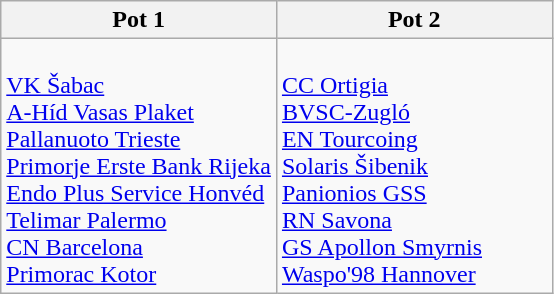<table class="wikitable collapsible collapsed">
<tr>
<th width=50%>Pot 1</th>
<th width=50%>Pot 2</th>
</tr>
<tr>
<td><br> <a href='#'>VK Šabac</a><br>
 <a href='#'>A-Híd Vasas Plaket</a><br>
 <a href='#'>Pallanuoto Trieste</a><br>
 <a href='#'>Primorje Erste Bank Rijeka</a><br>
 <a href='#'>Endo Plus Service Honvéd</a><br>
 <a href='#'>Telimar Palermo</a><br>
 <a href='#'>CN Barcelona</a><br>
 <a href='#'>Primorac Kotor</a></td>
<td><br> <a href='#'>CC Ortigia</a><br>
 <a href='#'>BVSC-Zugló</a><br>
 <a href='#'>EN Tourcoing</a><br>
 <a href='#'>Solaris Šibenik</a><br>
 <a href='#'>Panionios GSS</a><br>
 <a href='#'>RN Savona</a><br>
 <a href='#'>GS Apollon Smyrnis</a><br>
 <a href='#'>Waspo'98 Hannover</a></td>
</tr>
</table>
